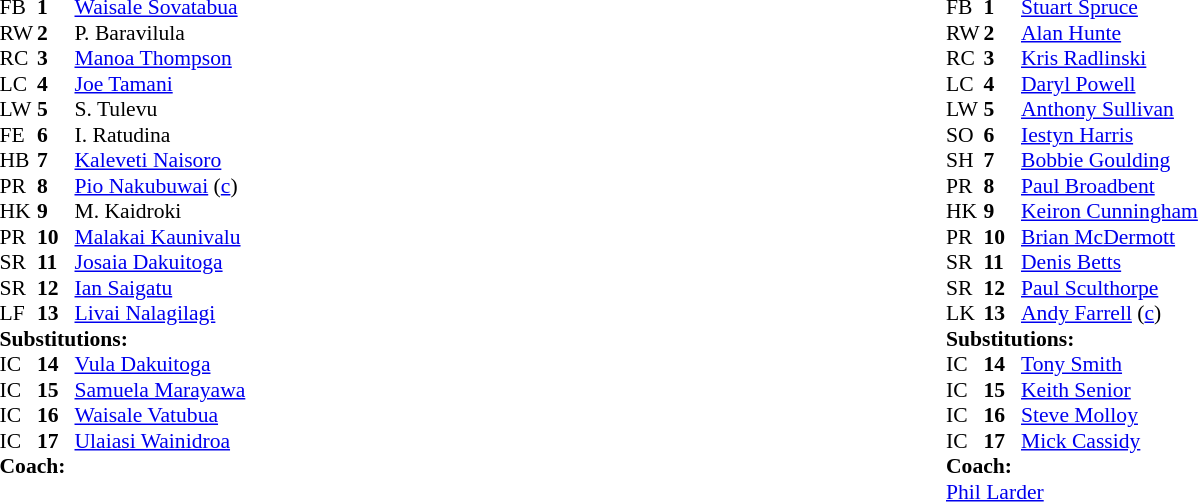<table width="100%">
<tr>
<td valign="top" width="50%"><br><table style="font-size: 90%" cellspacing="0" cellpadding="0">
<tr>
<th width="25"></th>
<th width="25"></th>
</tr>
<tr>
<td>FB</td>
<td><strong>1</strong></td>
<td><a href='#'>Waisale Sovatabua</a></td>
</tr>
<tr>
<td>RW</td>
<td><strong>2</strong></td>
<td>P. Baravilula</td>
</tr>
<tr>
<td>RC</td>
<td><strong>3</strong></td>
<td><a href='#'>Manoa Thompson</a></td>
</tr>
<tr>
<td>LC</td>
<td><strong>4</strong></td>
<td><a href='#'>Joe Tamani</a></td>
</tr>
<tr>
<td>LW</td>
<td><strong>5</strong></td>
<td>S. Tulevu</td>
</tr>
<tr>
<td>FE</td>
<td><strong>6</strong></td>
<td>I. Ratudina</td>
</tr>
<tr>
<td>HB</td>
<td><strong>7</strong></td>
<td><a href='#'>Kaleveti Naisoro</a></td>
</tr>
<tr>
<td>PR</td>
<td><strong>8</strong></td>
<td><a href='#'>Pio Nakubuwai</a> (<a href='#'>c</a>)</td>
</tr>
<tr>
<td>HK</td>
<td><strong>9</strong></td>
<td>M. Kaidroki</td>
</tr>
<tr>
<td>PR</td>
<td><strong>10</strong></td>
<td><a href='#'>Malakai Kaunivalu</a></td>
</tr>
<tr>
<td>SR</td>
<td><strong>11</strong></td>
<td><a href='#'>Josaia Dakuitoga</a></td>
</tr>
<tr>
<td>SR</td>
<td><strong>12</strong></td>
<td><a href='#'>Ian Saigatu</a></td>
</tr>
<tr>
<td>LF</td>
<td><strong>13</strong></td>
<td><a href='#'>Livai Nalagilagi</a></td>
</tr>
<tr>
<td colspan=3><strong>Substitutions:</strong></td>
</tr>
<tr>
<td>IC</td>
<td><strong>14</strong></td>
<td><a href='#'>Vula Dakuitoga</a></td>
</tr>
<tr>
<td>IC</td>
<td><strong>15</strong></td>
<td><a href='#'>Samuela Marayawa</a></td>
</tr>
<tr>
<td>IC</td>
<td><strong>16</strong></td>
<td><a href='#'>Waisale Vatubua</a></td>
</tr>
<tr>
<td>IC</td>
<td><strong>17</strong></td>
<td><a href='#'>Ulaiasi Wainidroa</a></td>
</tr>
<tr>
<td colspan=3><strong>Coach:</strong></td>
</tr>
<tr>
<td colspan="4"></td>
</tr>
</table>
</td>
<td valign="top" width="50%"><br><table style="font-size: 90%" cellspacing="0" cellpadding="0">
<tr>
<th width="25"></th>
<th width="25"></th>
</tr>
<tr>
<td>FB</td>
<td><strong>1</strong></td>
<td><a href='#'>Stuart Spruce</a></td>
</tr>
<tr>
<td>RW</td>
<td><strong>2</strong></td>
<td><a href='#'>Alan Hunte</a></td>
</tr>
<tr>
<td>RC</td>
<td><strong>3</strong></td>
<td><a href='#'>Kris Radlinski</a></td>
</tr>
<tr>
<td>LC</td>
<td><strong>4</strong></td>
<td><a href='#'>Daryl Powell</a></td>
</tr>
<tr>
<td>LW</td>
<td><strong>5</strong></td>
<td><a href='#'>Anthony Sullivan</a></td>
</tr>
<tr>
<td>SO</td>
<td><strong>6</strong></td>
<td><a href='#'>Iestyn Harris</a></td>
</tr>
<tr>
<td>SH</td>
<td><strong>7</strong></td>
<td><a href='#'>Bobbie Goulding</a></td>
</tr>
<tr>
<td>PR</td>
<td><strong>8</strong></td>
<td><a href='#'>Paul Broadbent</a></td>
</tr>
<tr>
<td>HK</td>
<td><strong>9</strong></td>
<td><a href='#'>Keiron Cunningham</a></td>
</tr>
<tr>
<td>PR</td>
<td><strong>10</strong></td>
<td><a href='#'>Brian McDermott</a></td>
</tr>
<tr>
<td>SR</td>
<td><strong>11</strong></td>
<td><a href='#'>Denis Betts</a></td>
</tr>
<tr>
<td>SR</td>
<td><strong>12</strong></td>
<td><a href='#'>Paul Sculthorpe</a></td>
</tr>
<tr>
<td>LK</td>
<td><strong>13</strong></td>
<td><a href='#'>Andy Farrell</a> (<a href='#'>c</a>)</td>
</tr>
<tr>
<td colspan=3><strong>Substitutions:</strong></td>
</tr>
<tr>
<td>IC</td>
<td><strong>14</strong></td>
<td><a href='#'>Tony Smith</a></td>
</tr>
<tr>
<td>IC</td>
<td><strong>15</strong></td>
<td><a href='#'>Keith Senior</a></td>
</tr>
<tr>
<td>IC</td>
<td><strong>16</strong></td>
<td><a href='#'>Steve Molloy</a></td>
</tr>
<tr>
<td>IC</td>
<td><strong>17</strong></td>
<td><a href='#'>Mick Cassidy</a></td>
</tr>
<tr>
<td colspan=3><strong>Coach:</strong></td>
</tr>
<tr>
<td colspan="4"> <a href='#'>Phil Larder</a></td>
</tr>
</table>
</td>
</tr>
</table>
